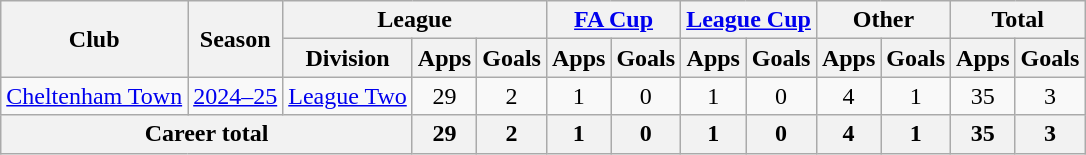<table class=wikitable style=text-align:center>
<tr>
<th rowspan=2>Club</th>
<th rowspan=2>Season</th>
<th colspan=3>League</th>
<th colspan=2><a href='#'>FA Cup</a></th>
<th colspan=2><a href='#'>League Cup</a></th>
<th colspan=2>Other</th>
<th colspan=2>Total</th>
</tr>
<tr>
<th>Division</th>
<th>Apps</th>
<th>Goals</th>
<th>Apps</th>
<th>Goals</th>
<th>Apps</th>
<th>Goals</th>
<th>Apps</th>
<th>Goals</th>
<th>Apps</th>
<th>Goals</th>
</tr>
<tr>
<td><a href='#'>Cheltenham Town</a></td>
<td><a href='#'>2024–25</a></td>
<td><a href='#'>League Two</a></td>
<td>29</td>
<td>2</td>
<td>1</td>
<td>0</td>
<td>1</td>
<td>0</td>
<td>4</td>
<td>1</td>
<td>35</td>
<td>3</td>
</tr>
<tr>
<th colspan="3">Career total</th>
<th>29</th>
<th>2</th>
<th>1</th>
<th>0</th>
<th>1</th>
<th>0</th>
<th>4</th>
<th>1</th>
<th>35</th>
<th>3</th>
</tr>
</table>
